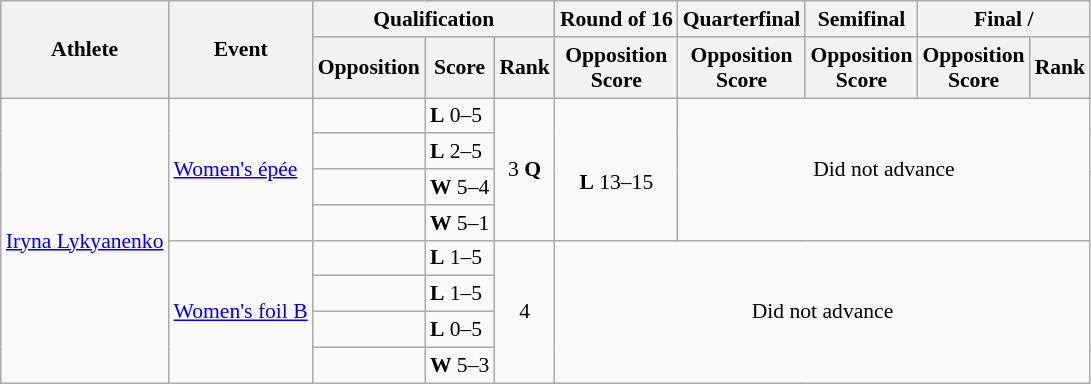<table class=wikitable style="font-size:90%">
<tr>
<th rowspan="2">Athlete</th>
<th rowspan="2">Event</th>
<th colspan="3">Qualification</th>
<th>Round of 16</th>
<th>Quarterfinal</th>
<th>Semifinal</th>
<th colspan="2">Final / </th>
</tr>
<tr>
<th>Opposition</th>
<th>Score</th>
<th>Rank</th>
<th>Opposition<br>Score</th>
<th>Opposition<br>Score</th>
<th>Opposition<br>Score</th>
<th>Opposition<br>Score</th>
<th>Rank</th>
</tr>
<tr>
<td rowspan=8><a href='#'>Iryna Lykyanenko</a></td>
<td rowspan=4><a href='#'>Women's épée</a></td>
<td></td>
<td><strong>L</strong> 0–5</td>
<td align="center" rowspan=4>3 <strong>Q</strong></td>
<td align="center" rowspan=4><br><strong>L</strong> 13–15</td>
<td align="center" rowspan=4 colspan=4>Did not advance</td>
</tr>
<tr>
<td></td>
<td><strong>L</strong> 2–5</td>
</tr>
<tr>
<td></td>
<td><strong>W</strong> 5–4</td>
</tr>
<tr>
<td></td>
<td><strong>W</strong> 5–1</td>
</tr>
<tr>
<td rowspan=4><a href='#'>Women's foil B</a></td>
<td></td>
<td><strong>L</strong> 1–5</td>
<td align="center" rowspan=4>4</td>
<td align="center" rowspan=4 colspan=5>Did not advance</td>
</tr>
<tr>
<td></td>
<td><strong>L</strong> 1–5</td>
</tr>
<tr>
<td></td>
<td><strong>L</strong> 0–5</td>
</tr>
<tr>
<td></td>
<td><strong>W</strong> 5–3</td>
</tr>
</table>
